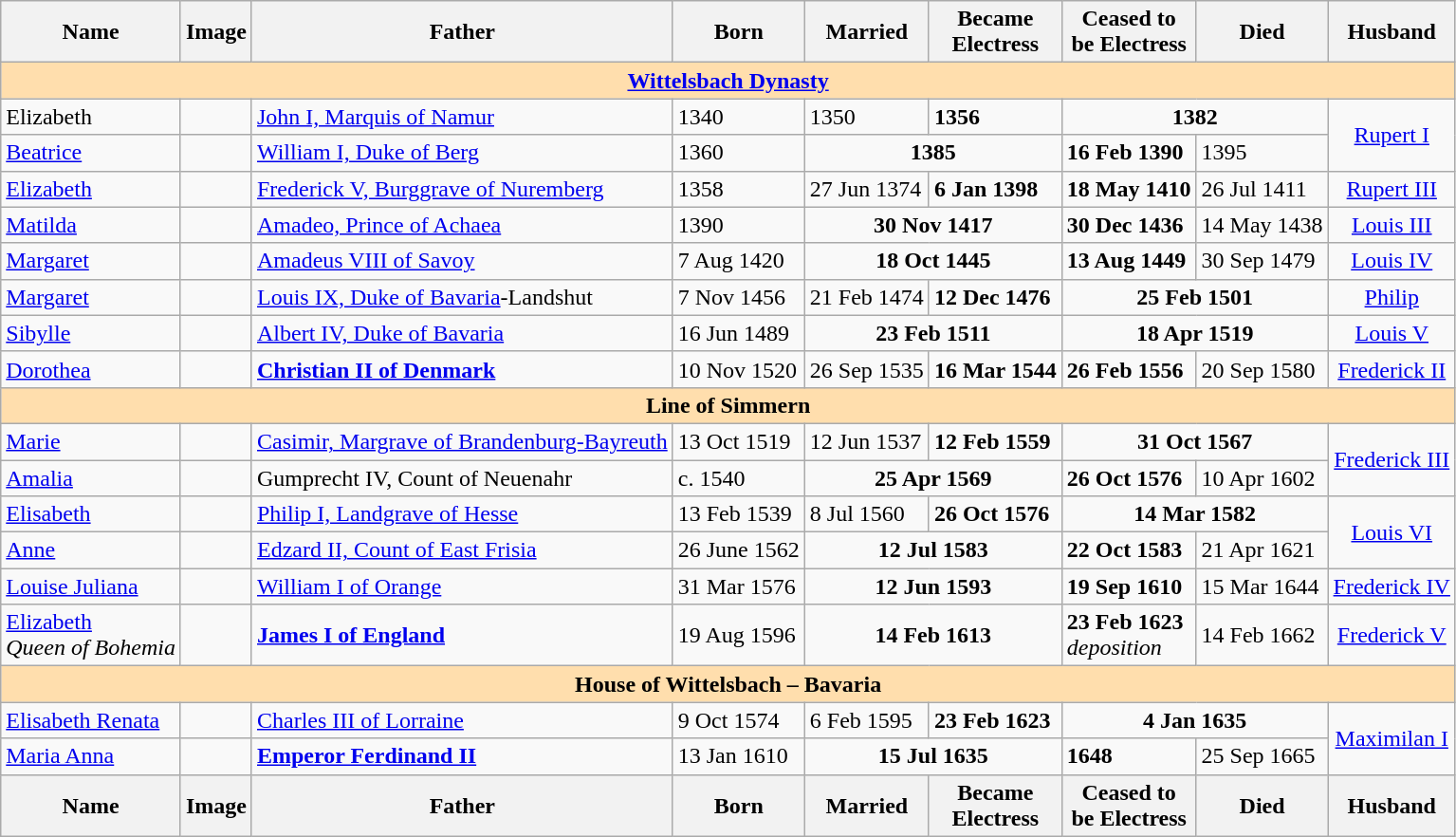<table class="wikitable">
<tr>
<th>Name</th>
<th>Image</th>
<th>Father</th>
<th>Born</th>
<th>Married</th>
<th>Became<br>Electress</th>
<th>Ceased to<br>be Electress</th>
<th>Died</th>
<th>Husband</th>
</tr>
<tr>
<td colspan="10" bgcolor=#FFDEAD align="center"><strong><a href='#'>Wittelsbach Dynasty</a></strong></td>
</tr>
<tr>
<td>Elizabeth</td>
<td></td>
<td><a href='#'>John I, Marquis of Namur</a></td>
<td>1340</td>
<td>1350</td>
<td><strong>1356</strong></td>
<td align=center colspan="2"><strong>1382</strong></td>
<td align="center" rowspan="2"><a href='#'>Rupert I</a></td>
</tr>
<tr>
<td><a href='#'>Beatrice</a></td>
<td></td>
<td><a href='#'>William I, Duke of Berg</a></td>
<td>1360</td>
<td align=center colspan="2"><strong>1385</strong></td>
<td><strong>16 Feb 1390</strong></td>
<td>1395</td>
</tr>
<tr>
<td><a href='#'>Elizabeth</a></td>
<td></td>
<td><a href='#'>Frederick V, Burggrave of Nuremberg</a></td>
<td>1358</td>
<td>27 Jun 1374</td>
<td><strong>6 Jan 1398</strong></td>
<td><strong>18 May 1410</strong></td>
<td>26 Jul 1411</td>
<td align="center"><a href='#'>Rupert III</a></td>
</tr>
<tr>
<td><a href='#'>Matilda</a></td>
<td></td>
<td><a href='#'>Amadeo, Prince of Achaea</a></td>
<td>1390</td>
<td colspan="2" align=center><strong>30 Nov 1417</strong></td>
<td><strong>30 Dec 1436</strong></td>
<td>14 May 1438</td>
<td align="center"><a href='#'>Louis III</a></td>
</tr>
<tr>
<td><a href='#'>Margaret</a></td>
<td></td>
<td><a href='#'>Amadeus VIII of Savoy</a></td>
<td>7 Aug 1420</td>
<td colspan="2" align=center><strong>18 Oct 1445</strong></td>
<td><strong>13 Aug 1449</strong></td>
<td>30 Sep 1479</td>
<td align="center"><a href='#'>Louis IV</a></td>
</tr>
<tr>
<td><a href='#'>Margaret</a></td>
<td></td>
<td><a href='#'>Louis IX, Duke of Bavaria</a>-Landshut</td>
<td>7 Nov 1456</td>
<td>21 Feb 1474</td>
<td><strong>12 Dec 1476</strong></td>
<td colspan="2" align=center><strong>25 Feb 1501</strong></td>
<td align="center"><a href='#'>Philip</a></td>
</tr>
<tr>
<td><a href='#'>Sibylle</a></td>
<td></td>
<td><a href='#'>Albert IV, Duke of Bavaria</a></td>
<td>16 Jun 1489</td>
<td colspan="2" align=center><strong>23 Feb 1511</strong></td>
<td colspan="2" align=center><strong>18 Apr 1519</strong></td>
<td align="center"><a href='#'>Louis V</a></td>
</tr>
<tr>
<td><a href='#'>Dorothea</a></td>
<td></td>
<td><strong><a href='#'>Christian II of Denmark</a></strong></td>
<td>10 Nov 1520</td>
<td>26 Sep 1535</td>
<td><strong>16 Mar 1544</strong></td>
<td><strong>26 Feb 1556</strong></td>
<td>20 Sep 1580</td>
<td align="center"><a href='#'>Frederick II</a></td>
</tr>
<tr>
<td colspan="10" bgcolor=#FFDEAD align="center"><strong>Line of Simmern</strong></td>
</tr>
<tr>
<td><a href='#'>Marie</a></td>
<td></td>
<td><a href='#'>Casimir, Margrave of Brandenburg-Bayreuth</a></td>
<td>13 Oct 1519</td>
<td>12 Jun 1537</td>
<td><strong>12 Feb 1559</strong></td>
<td colspan="2" align=center><strong>31 Oct 1567</strong></td>
<td align="center" rowspan="2"><a href='#'>Frederick III</a></td>
</tr>
<tr>
<td><a href='#'>Amalia</a></td>
<td></td>
<td>Gumprecht IV, Count of Neuenahr</td>
<td>c. 1540</td>
<td colspan="2" align=center><strong>25 Apr 1569</strong></td>
<td><strong>26 Oct 1576</strong></td>
<td>10 Apr 1602</td>
</tr>
<tr>
<td><a href='#'>Elisabeth</a></td>
<td></td>
<td><a href='#'>Philip I, Landgrave of Hesse</a></td>
<td>13 Feb 1539</td>
<td>8 Jul 1560</td>
<td><strong>26 Oct 1576</strong></td>
<td colspan="2" align=center><strong>14 Mar 1582</strong></td>
<td align="center" rowspan="2"><a href='#'>Louis VI</a></td>
</tr>
<tr>
<td><a href='#'>Anne</a></td>
<td></td>
<td><a href='#'>Edzard II, Count of East Frisia</a></td>
<td>26 June 1562</td>
<td colspan="2" align=center><strong>12 Jul 1583</strong></td>
<td><strong>22 Oct 1583</strong></td>
<td>21 Apr 1621</td>
</tr>
<tr>
<td><a href='#'>Louise Juliana</a></td>
<td></td>
<td><a href='#'>William I of Orange</a></td>
<td>31 Mar 1576</td>
<td colspan="2" align=center><strong>12 Jun 1593</strong></td>
<td><strong>19 Sep 1610</strong></td>
<td>15 Mar 1644</td>
<td align="center"><a href='#'>Frederick IV</a></td>
</tr>
<tr>
<td><a href='#'>Elizabeth</a><br><em>Queen of Bohemia</em></td>
<td></td>
<td><strong><a href='#'>James I of England</a></strong></td>
<td>19 Aug 1596</td>
<td colspan="2" align=center><strong>14 Feb 1613</strong></td>
<td><strong>23 Feb 1623</strong><br><em>deposition</em></td>
<td>14 Feb 1662</td>
<td align="center"><a href='#'>Frederick V</a></td>
</tr>
<tr>
<td colspan="10" bgcolor=#FFDEAD align="center"><strong>House of Wittelsbach – Bavaria</strong></td>
</tr>
<tr>
<td><a href='#'>Elisabeth Renata</a></td>
<td></td>
<td><a href='#'>Charles III of Lorraine</a></td>
<td>9 Oct 1574</td>
<td>6 Feb 1595</td>
<td><strong>23 Feb 1623</strong></td>
<td align=center colspan="2"><strong>4 Jan 1635</strong></td>
<td align="center" rowspan="2"><a href='#'>Maximilan I</a></td>
</tr>
<tr>
<td><a href='#'>Maria Anna</a></td>
<td></td>
<td><strong><a href='#'>Emperor Ferdinand II</a></strong></td>
<td>13 Jan 1610</td>
<td align=center colspan="2"><strong>15 Jul 1635</strong></td>
<td><strong>1648</strong></td>
<td>25 Sep 1665</td>
</tr>
<tr>
<th>Name</th>
<th>Image</th>
<th>Father</th>
<th>Born</th>
<th>Married</th>
<th>Became<br>Electress</th>
<th>Ceased to<br>be Electress</th>
<th>Died</th>
<th>Husband</th>
</tr>
</table>
